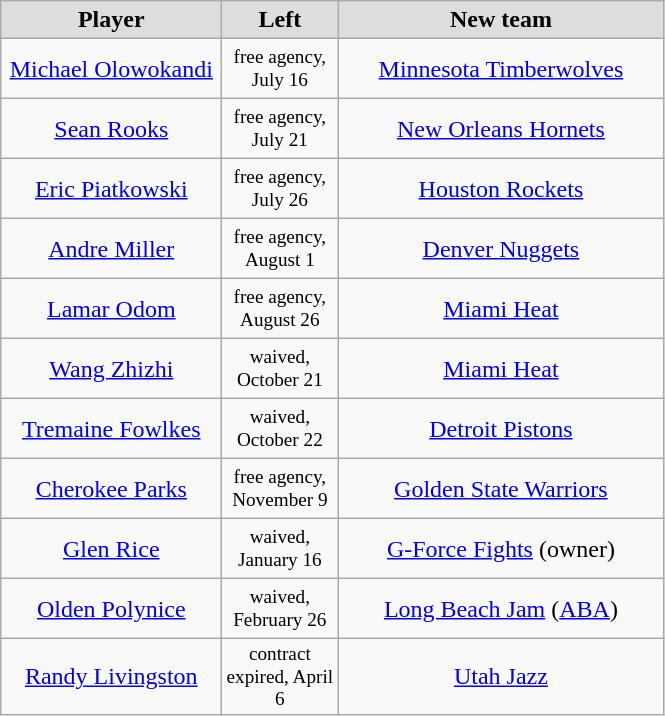<table class="wikitable" style="text-align: center">
<tr align="center"  bgcolor="#dddddd">
<td style="width:140px"><strong>Player</strong></td>
<td style="width:70px"><strong>Left</strong></td>
<td style="width:210px"><strong>New team</strong></td>
</tr>
<tr style="height:40px">
<td><a href='#'>Michael Olowokandi</a></td>
<td style="font-size: 80%">free agency, July 16</td>
<td><a href='#'>Minnesota Timberwolves</a></td>
</tr>
<tr style="height:40px">
<td><a href='#'>Sean Rooks</a></td>
<td style="font-size: 80%">free agency, July 21</td>
<td><a href='#'>New Orleans Hornets</a></td>
</tr>
<tr style="height:40px">
<td><a href='#'>Eric Piatkowski</a></td>
<td style="font-size: 80%">free agency, July 26</td>
<td><a href='#'>Houston Rockets</a></td>
</tr>
<tr style="height:40px">
<td><a href='#'>Andre Miller</a></td>
<td style="font-size: 80%">free agency, August 1</td>
<td><a href='#'>Denver Nuggets</a></td>
</tr>
<tr style="height:40px">
<td><a href='#'>Lamar Odom</a></td>
<td style="font-size: 80%">free agency, August 26</td>
<td><a href='#'>Miami Heat</a></td>
</tr>
<tr style="height:40px">
<td><a href='#'>Wang Zhizhi</a></td>
<td style="font-size: 80%">waived, October 21</td>
<td><a href='#'>Miami Heat</a></td>
</tr>
<tr style="height:40px">
<td><a href='#'>Tremaine Fowlkes</a></td>
<td style="font-size: 80%">waived, October 22</td>
<td><a href='#'>Detroit Pistons</a></td>
</tr>
<tr style="height:40px">
<td><a href='#'>Cherokee Parks</a></td>
<td style="font-size: 80%">free agency, November 9</td>
<td><a href='#'>Golden State Warriors</a></td>
</tr>
<tr style="height:40px">
<td><a href='#'>Glen Rice</a></td>
<td style="font-size: 80%">waived, January 16</td>
<td><a href='#'>G-Force Fights</a> (owner)</td>
</tr>
<tr style="height:40px">
<td><a href='#'>Olden Polynice</a></td>
<td style="font-size: 80%">waived, February 26</td>
<td><a href='#'>Long Beach Jam</a> (<a href='#'>ABA</a>)</td>
</tr>
<tr style="height:40px">
<td><a href='#'>Randy Livingston</a></td>
<td style="font-size: 80%">contract expired, April 6</td>
<td><a href='#'>Utah Jazz</a></td>
</tr>
</table>
